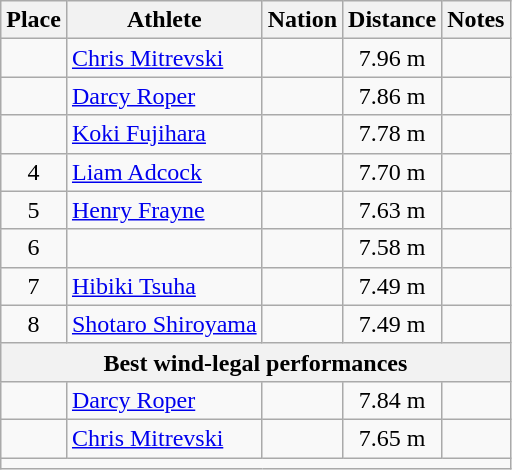<table class="wikitable mw-datatable sortable" style="text-align:center;">
<tr>
<th scope="col">Place</th>
<th scope="col">Athlete</th>
<th scope="col">Nation</th>
<th scope="col">Distance</th>
<th scope="col">Notes</th>
</tr>
<tr>
<td></td>
<td align="left"><a href='#'>Chris Mitrevski</a></td>
<td align="left"></td>
<td>7.96 m </td>
<td></td>
</tr>
<tr>
<td></td>
<td align="left"><a href='#'>Darcy Roper</a></td>
<td align="left"></td>
<td>7.86 m </td>
<td></td>
</tr>
<tr>
<td></td>
<td align="left"><a href='#'>Koki Fujihara</a></td>
<td align="left"></td>
<td>7.78 m </td>
<td></td>
</tr>
<tr>
<td>4</td>
<td align="left"><a href='#'>Liam Adcock</a></td>
<td align="left"></td>
<td>7.70 m </td>
<td></td>
</tr>
<tr>
<td>5</td>
<td align="left"><a href='#'>Henry Frayne</a></td>
<td align="left"></td>
<td>7.63 m </td>
<td></td>
</tr>
<tr>
<td>6</td>
<td align="left"></td>
<td align="left"></td>
<td>7.58 m </td>
<td></td>
</tr>
<tr>
<td>7</td>
<td align="left"><a href='#'>Hibiki Tsuha</a></td>
<td align="left"></td>
<td>7.49 m </td>
<td></td>
</tr>
<tr>
<td>8</td>
<td align="left"><a href='#'>Shotaro Shiroyama</a></td>
<td align="left"></td>
<td>7.49 m </td>
<td></td>
</tr>
<tr>
<th align=center colspan=5>Best wind-legal performances</th>
</tr>
<tr>
<td></td>
<td align="left"><a href='#'>Darcy Roper</a></td>
<td align="left"></td>
<td>7.84 m </td>
<td></td>
</tr>
<tr>
<td></td>
<td align="left"><a href='#'>Chris Mitrevski</a></td>
<td align="left"></td>
<td>7.65 m </td>
<td></td>
</tr>
<tr class="sortbottom">
<td colspan="5"></td>
</tr>
</table>
